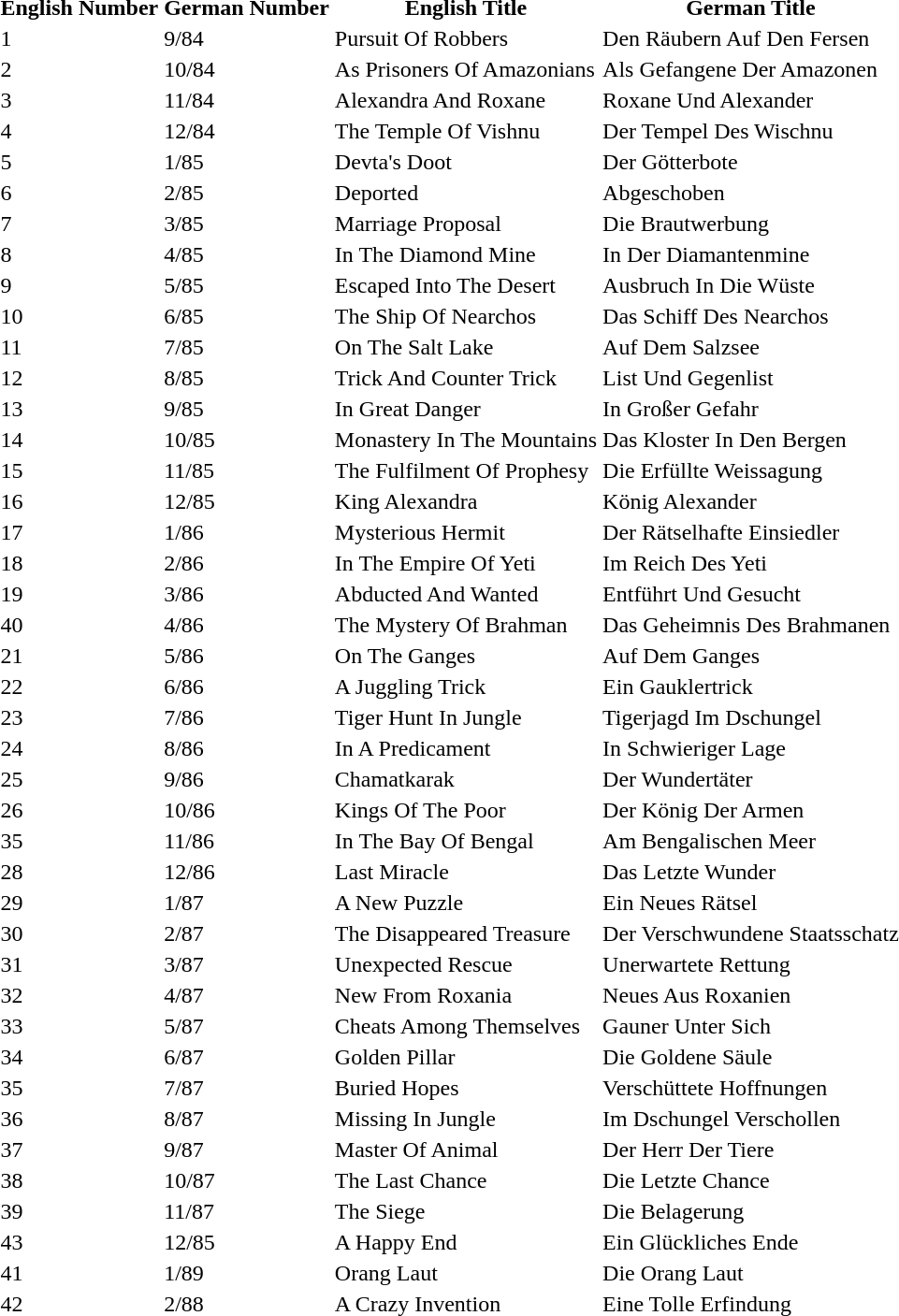<table Class=>
<tr Style=>
<th Width=>English Number</th>
<th Width=>German Number</th>
<th Width=>English Title</th>
<th Width=>German Title</th>
</tr>
<tr>
<td Align=>1</td>
<td Align=>9/84</td>
<td>Pursuit Of Robbers</td>
<td>Den Räubern Auf Den Fersen</td>
</tr>
<tr>
<td Align=>2</td>
<td Align=>10/84</td>
<td>As Prisoners Of Amazonians</td>
<td>Als Gefangene Der Amazonen</td>
</tr>
<tr>
<td Align=>3</td>
<td Align=>11/84</td>
<td>Alexandra And Roxane</td>
<td>Roxane Und Alexander</td>
</tr>
<tr>
<td Align=>4</td>
<td Align=>12/84</td>
<td>The Temple Of Vishnu</td>
<td>Der Tempel Des Wischnu</td>
</tr>
<tr>
<td Align=>5</td>
<td Align=>1/85</td>
<td>Devta's Doot</td>
<td>Der Götterbote</td>
</tr>
<tr>
<td Align=>6</td>
<td Align=>2/85</td>
<td>Deported</td>
<td>Abgeschoben</td>
</tr>
<tr>
<td Align=>7</td>
<td Align=>3/85</td>
<td>Marriage Proposal</td>
<td>Die Brautwerbung</td>
</tr>
<tr>
<td Align=>8</td>
<td Align=>4/85</td>
<td>In The Diamond Mine</td>
<td>In Der Diamantenmine</td>
</tr>
<tr>
<td Align=>9</td>
<td Align=>5/85</td>
<td>Escaped Into The Desert</td>
<td>Ausbruch In Die Wüste</td>
</tr>
<tr>
<td Align=>10</td>
<td Align=>6/85</td>
<td>The Ship Of Nearchos</td>
<td>Das Schiff Des Nearchos</td>
</tr>
<tr>
<td Align=>11</td>
<td Align=>7/85</td>
<td>On The Salt Lake</td>
<td>Auf Dem Salzsee</td>
</tr>
<tr>
<td Align=>12</td>
<td Align=>8/85</td>
<td>Trick And Counter Trick</td>
<td>List Und Gegenlist</td>
</tr>
<tr>
<td Align=>13</td>
<td Align=>9/85</td>
<td>In Great Danger</td>
<td>In Großer Gefahr</td>
</tr>
<tr>
<td Align=>14</td>
<td Align=>10/85</td>
<td>Monastery In The Mountains</td>
<td>Das Kloster In Den Bergen</td>
</tr>
<tr>
<td Align=>15</td>
<td Align=>11/85</td>
<td>The Fulfilment Of Prophesy</td>
<td>Die Erfüllte Weissagung</td>
</tr>
<tr>
<td Align=>16</td>
<td Align=>12/85</td>
<td>King Alexandra</td>
<td>König Alexander</td>
</tr>
<tr>
<td Align=>17</td>
<td Align=>1/86</td>
<td>Mysterious Hermit</td>
<td>Der Rätselhafte Einsiedler</td>
</tr>
<tr>
<td Align=>18</td>
<td Align=>2/86</td>
<td>In The Empire Of Yeti</td>
<td>Im Reich Des Yeti</td>
</tr>
<tr>
<td Align=>19</td>
<td Align=>3/86</td>
<td>Abducted And Wanted</td>
<td>Entführt Und Gesucht</td>
</tr>
<tr>
<td Align=>40</td>
<td Align=>4/86</td>
<td>The Mystery Of Brahman</td>
<td>Das Geheimnis Des Brahmanen</td>
</tr>
<tr>
<td Align=>21</td>
<td Align=>5/86</td>
<td>On The Ganges</td>
<td>Auf Dem Ganges</td>
</tr>
<tr>
<td Align=>22</td>
<td Align=>6/86</td>
<td>A Juggling Trick</td>
<td>Ein Gauklertrick</td>
</tr>
<tr>
<td Align=>23</td>
<td Align=>7/86</td>
<td>Tiger Hunt In Jungle</td>
<td>Tigerjagd Im Dschungel</td>
</tr>
<tr>
<td Align=>24</td>
<td Align=>8/86</td>
<td>In A Predicament</td>
<td>In Schwieriger Lage</td>
</tr>
<tr>
<td Align=>25</td>
<td Align=>9/86</td>
<td>Chamatkarak</td>
<td>Der Wundertäter</td>
</tr>
<tr>
<td Align=>26</td>
<td Align=>10/86</td>
<td>Kings Of The Poor</td>
<td>Der König Der Armen</td>
</tr>
<tr>
<td Align=>35</td>
<td Align=>11/86</td>
<td>In The Bay Of Bengal</td>
<td>Am Bengalischen Meer</td>
</tr>
<tr>
<td Align=>28</td>
<td Align=>12/86</td>
<td>Last Miracle</td>
<td>Das Letzte Wunder</td>
</tr>
<tr>
<td Align=>29</td>
<td Align=>1/87</td>
<td>A New Puzzle</td>
<td>Ein Neues Rätsel</td>
</tr>
<tr>
<td Align=>30</td>
<td Align=>2/87</td>
<td>The Disappeared Treasure</td>
<td>Der Verschwundene Staatsschatz</td>
</tr>
<tr>
<td Align=>31</td>
<td Align=>3/87</td>
<td>Unexpected Rescue</td>
<td>Unerwartete Rettung</td>
</tr>
<tr>
<td Align=>32</td>
<td Align=>4/87</td>
<td>New From Roxania</td>
<td>Neues Aus Roxanien</td>
</tr>
<tr>
<td Align=>33</td>
<td Align=>5/87</td>
<td>Cheats Among Themselves</td>
<td>Gauner Unter Sich</td>
</tr>
<tr>
<td Align=>34</td>
<td Align=>6/87</td>
<td>Golden Pillar</td>
<td>Die Goldene Säule</td>
</tr>
<tr>
<td Align=>35</td>
<td Align=>7/87</td>
<td>Buried Hopes</td>
<td>Verschüttete Hoffnungen</td>
</tr>
<tr>
<td Align=>36</td>
<td Align=>8/87</td>
<td>Missing In Jungle</td>
<td>Im Dschungel Verschollen</td>
</tr>
<tr>
<td Align=>37</td>
<td Align=>9/87</td>
<td>Master Of Animal</td>
<td>Der Herr Der Tiere</td>
</tr>
<tr>
<td Align=>38</td>
<td Align=>10/87</td>
<td>The Last Chance</td>
<td>Die Letzte Chance</td>
</tr>
<tr>
<td Align=>39</td>
<td Align=>11/87</td>
<td>The Siege</td>
<td>Die Belagerung</td>
</tr>
<tr>
<td Align=>43</td>
<td Align=>12/85</td>
<td>A Happy End</td>
<td>Ein Glückliches Ende</td>
</tr>
<tr>
<td Align=>41</td>
<td Align=>1/89</td>
<td>Orang Laut</td>
<td>Die Orang Laut</td>
</tr>
<tr>
<td Align=>42</td>
<td Align=>2/88</td>
<td>A Crazy Invention</td>
<td>Eine Tolle Erfindung</td>
</tr>
</table>
